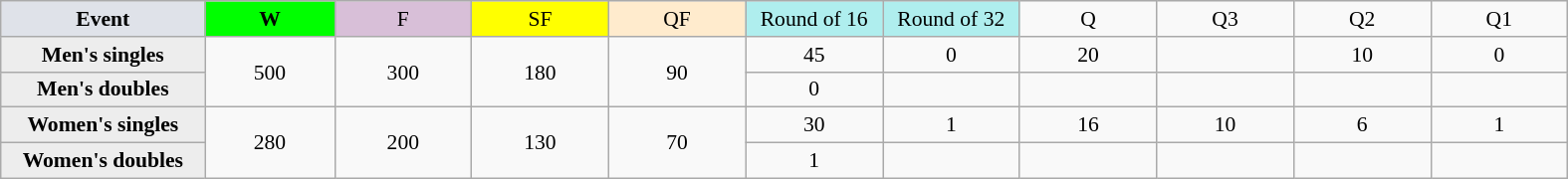<table class=wikitable style=font-size:90%;text-align:center>
<tr>
<td style="width:130px; background:#dfe2e9;"><strong>Event</strong></td>
<td style="width:80px; background:lime;"><strong>W</strong></td>
<td style="width:85px; background:thistle;">F</td>
<td style="width:85px; background:#ff0;">SF</td>
<td style="width:85px; background:#ffebcd;">QF</td>
<td style="width:85px; background:#afeeee;">Round of 16</td>
<td style="width:85px; background:#afeeee;">Round of 32</td>
<td width=85>Q</td>
<td width=85>Q3</td>
<td width=85>Q2</td>
<td width=85>Q1</td>
</tr>
<tr>
<th style="background:#ededed;">Men's singles</th>
<td rowspan=2>500</td>
<td rowspan=2>300</td>
<td rowspan=2>180</td>
<td rowspan=2>90</td>
<td>45</td>
<td>0</td>
<td>20</td>
<td></td>
<td>10</td>
<td>0</td>
</tr>
<tr>
<th style="background:#ededed;">Men's doubles</th>
<td>0</td>
<td></td>
<td></td>
<td></td>
<td></td>
<td></td>
</tr>
<tr>
<th style="background:#ededed;">Women's singles</th>
<td rowspan=2>280</td>
<td rowspan=2>200</td>
<td rowspan=2>130</td>
<td rowspan=2>70</td>
<td>30</td>
<td>1</td>
<td>16</td>
<td>10</td>
<td>6</td>
<td>1</td>
</tr>
<tr>
<th style="background:#ededed;">Women's doubles</th>
<td>1</td>
<td></td>
<td></td>
<td></td>
<td></td>
<td></td>
</tr>
</table>
